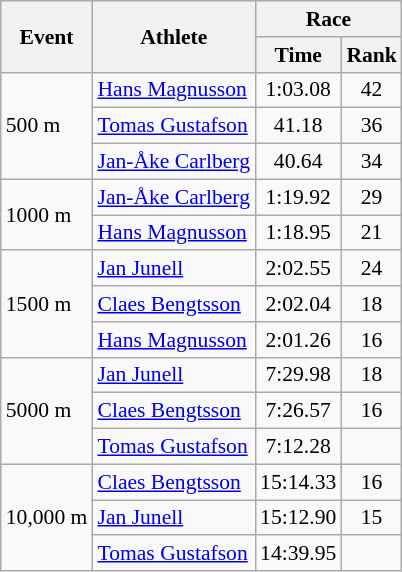<table class="wikitable" border="1" style="font-size:90%">
<tr>
<th rowspan=2>Event</th>
<th rowspan=2>Athlete</th>
<th colspan=2>Race</th>
</tr>
<tr>
<th>Time</th>
<th>Rank</th>
</tr>
<tr>
<td rowspan=3>500 m</td>
<td><a href='#'>Hans Magnusson</a></td>
<td align=center>1:03.08</td>
<td align=center>42</td>
</tr>
<tr>
<td><a href='#'>Tomas Gustafson</a></td>
<td align=center>41.18</td>
<td align=center>36</td>
</tr>
<tr>
<td><a href='#'>Jan-Åke Carlberg</a></td>
<td align=center>40.64</td>
<td align=center>34</td>
</tr>
<tr>
<td rowspan=2>1000 m</td>
<td><a href='#'>Jan-Åke Carlberg</a></td>
<td align=center>1:19.92</td>
<td align=center>29</td>
</tr>
<tr>
<td><a href='#'>Hans Magnusson</a></td>
<td align=center>1:18.95</td>
<td align=center>21</td>
</tr>
<tr>
<td rowspan=3>1500 m</td>
<td><a href='#'>Jan Junell</a></td>
<td align=center>2:02.55</td>
<td align=center>24</td>
</tr>
<tr>
<td><a href='#'>Claes Bengtsson</a></td>
<td align=center>2:02.04</td>
<td align=center>18</td>
</tr>
<tr>
<td><a href='#'>Hans Magnusson</a></td>
<td align=center>2:01.26</td>
<td align=center>16</td>
</tr>
<tr>
<td rowspan=3>5000 m</td>
<td><a href='#'>Jan Junell</a></td>
<td align=center>7:29.98</td>
<td align=center>18</td>
</tr>
<tr>
<td><a href='#'>Claes Bengtsson</a></td>
<td align=center>7:26.57</td>
<td align=center>16</td>
</tr>
<tr>
<td><a href='#'>Tomas Gustafson</a></td>
<td align=center>7:12.28</td>
<td align=center></td>
</tr>
<tr>
<td rowspan=3>10,000 m</td>
<td><a href='#'>Claes Bengtsson</a></td>
<td align=center>15:14.33</td>
<td align=center>16</td>
</tr>
<tr>
<td><a href='#'>Jan Junell</a></td>
<td align=center>15:12.90</td>
<td align=center>15</td>
</tr>
<tr>
<td><a href='#'>Tomas Gustafson</a></td>
<td align=center>14:39.95</td>
<td align=center></td>
</tr>
</table>
